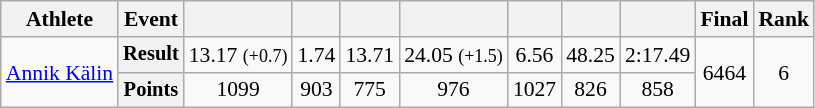<table class="wikitable" style="font-size:90%">
<tr>
<th>Athlete</th>
<th>Event</th>
<th></th>
<th></th>
<th></th>
<th></th>
<th></th>
<th></th>
<th></th>
<th>Final</th>
<th>Rank</th>
</tr>
<tr align=center>
<td align=left rowspan=2><a href='#'>Annik Kälin</a></td>
<th style="font-size:95%">Result</th>
<td>13.17 <small>(+0.7)</small> </td>
<td>1.74</td>
<td>13.71</td>
<td>24.05 <small>(+1.5)</small></td>
<td>6.56</td>
<td>48.25</td>
<td>2:17.49 </td>
<td rowspan=2>6464 <strong></strong></td>
<td rowspan=2>6</td>
</tr>
<tr align=center>
<th style="font-size:95%">Points</th>
<td>1099</td>
<td>903</td>
<td>775</td>
<td>976</td>
<td>1027</td>
<td>826</td>
<td>858</td>
</tr>
</table>
